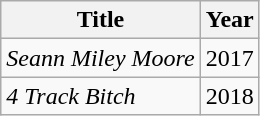<table class="wikitable">
<tr>
<th>Title</th>
<th>Year</th>
</tr>
<tr>
<td><em>Seann Miley Moore</em></td>
<td>2017</td>
</tr>
<tr>
<td><em>4 Track Bitch</em></td>
<td>2018</td>
</tr>
</table>
